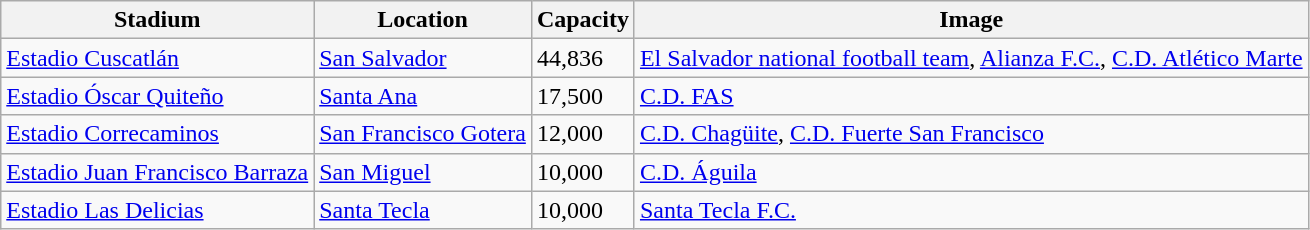<table class="wikitable sortable">
<tr>
<th>Stadium</th>
<th>Location</th>
<th>Capacity</th>
<th>Image</th>
</tr>
<tr>
<td><a href='#'>Estadio Cuscatlán</a></td>
<td><a href='#'>San Salvador</a></td>
<td>44,836</td>
<td><a href='#'>El Salvador national football team</a>, <a href='#'>Alianza F.C.</a>, <a href='#'>C.D. Atlético Marte</a></td>
</tr>
<tr>
<td><a href='#'>Estadio Óscar Quiteño</a></td>
<td><a href='#'>Santa Ana</a></td>
<td>17,500</td>
<td><a href='#'>C.D. FAS</a></td>
</tr>
<tr>
<td><a href='#'>Estadio Correcaminos</a></td>
<td><a href='#'>San Francisco Gotera</a></td>
<td>12,000</td>
<td><a href='#'>C.D. Chagüite</a>, <a href='#'>C.D. Fuerte San Francisco</a></td>
</tr>
<tr>
<td><a href='#'>Estadio Juan Francisco Barraza</a></td>
<td><a href='#'>San Miguel</a></td>
<td>10,000</td>
<td><a href='#'>C.D. Águila</a></td>
</tr>
<tr>
<td><a href='#'>Estadio Las Delicias</a></td>
<td><a href='#'>Santa Tecla</a></td>
<td>10,000</td>
<td><a href='#'>Santa Tecla F.C.</a></td>
</tr>
</table>
